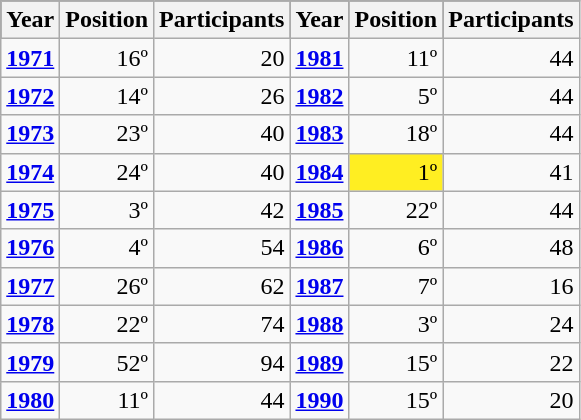<table class="wikitable" style="text-align:right;">
<tr style="background:#000;">
<th>Year</th>
<th>Position</th>
<th>Participants</th>
<th>Year</th>
<th>Position</th>
<th>Participants</th>
</tr>
<tr>
<td><strong><a href='#'>1971</a></strong></td>
<td>16º</td>
<td>20</td>
<td><strong><a href='#'>1981</a></strong></td>
<td>11º</td>
<td>44</td>
</tr>
<tr>
<td><strong><a href='#'>1972</a></strong></td>
<td>14º</td>
<td>26</td>
<td><strong><a href='#'>1982</a></strong></td>
<td>5º</td>
<td>44</td>
</tr>
<tr>
<td><strong><a href='#'>1973</a></strong></td>
<td>23º</td>
<td>40</td>
<td><strong><a href='#'>1983</a></strong></td>
<td>18º</td>
<td>44</td>
</tr>
<tr>
<td><strong><a href='#'>1974</a></strong></td>
<td>24º</td>
<td>40</td>
<td><strong><a href='#'>1984</a></strong></td>
<td style="text-align:right;background-color:#FE2">1º</td>
<td>41</td>
</tr>
<tr>
<td><strong><a href='#'>1975</a></strong></td>
<td>3º</td>
<td>42</td>
<td><strong><a href='#'>1985</a></strong></td>
<td>22º</td>
<td>44</td>
</tr>
<tr>
<td><strong><a href='#'>1976</a></strong></td>
<td>4º</td>
<td>54</td>
<td><strong><a href='#'>1986</a></strong></td>
<td>6º</td>
<td>48</td>
</tr>
<tr>
<td><strong><a href='#'>1977</a></strong></td>
<td>26º</td>
<td>62</td>
<td><strong><a href='#'>1987</a></strong></td>
<td>7º</td>
<td>16</td>
</tr>
<tr>
<td><strong><a href='#'>1978</a></strong></td>
<td>22º</td>
<td>74</td>
<td><strong><a href='#'>1988</a></strong></td>
<td>3º</td>
<td>24</td>
</tr>
<tr>
<td><strong><a href='#'>1979</a></strong></td>
<td>52º</td>
<td>94</td>
<td><strong><a href='#'>1989</a></strong></td>
<td>15º</td>
<td>22</td>
</tr>
<tr>
<td><strong><a href='#'>1980</a></strong></td>
<td>11º</td>
<td>44</td>
<td><strong><a href='#'>1990</a></strong></td>
<td>15º</td>
<td>20</td>
</tr>
</table>
